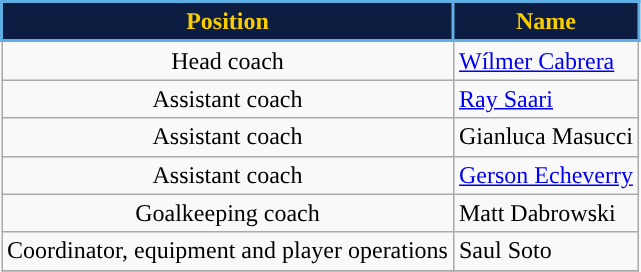<table class="wikitable" style="text-align:center;">
<tr>
<th style="background:#0D1D41; color:#F8CC00; border:2px solid #5FAFE4;">Position</th>
<th style="background:#0D1D41; color:#F8CC00; border:2px solid #5FAFE4;">Name</th>
</tr>
<tr>
<td>Head coach</td>
<td align=left> <a href='#'>Wílmer Cabrera</a></td>
</tr>
<tr>
<td>Assistant coach</td>
<td align=left> <a href='#'>Ray Saari</a></td>
</tr>
<tr>
<td>Assistant coach</td>
<td align=left> Gianluca Masucci</td>
</tr>
<tr>
<td>Assistant coach</td>
<td align=left> <a href='#'>Gerson Echeverry</a></td>
</tr>
<tr>
<td>Goalkeeping coach</td>
<td align=left> Matt Dabrowski</td>
</tr>
<tr>
<td>Coordinator, equipment and player operations</td>
<td align=left> Saul Soto</td>
</tr>
<tr>
</tr>
</table>
